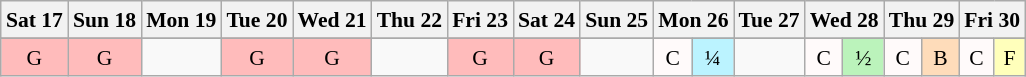<table class="wikitable" style="margin:0.5em auto; font-size:90%; line-height:1.25em;">
<tr align="center">
<th>Sat 17</th>
<th>Sun 18</th>
<th>Mon 19</th>
<th>Tue 20</th>
<th>Wed 21</th>
<th>Thu 22</th>
<th>Fri 23</th>
<th>Sat 24</th>
<th>Sun 25</th>
<th colspan=2>Mon 26</th>
<th>Tue 27</th>
<th colspan=2>Wed 28</th>
<th colspan=2>Thu 29</th>
<th colspan=2>Fri 30</th>
</tr>
<tr>
</tr>
<tr align="center">
<td bgcolor="#FFBBBB">G</td>
<td bgcolor="#FFBBBB">G</td>
<td></td>
<td bgcolor="#FFBBBB">G</td>
<td bgcolor="#FFBBBB">G</td>
<td></td>
<td bgcolor="#FFBBBB">G</td>
<td bgcolor="#FFBBBB">G</td>
<td></td>
<td bgcolor=snow>C</td>
<td bgcolor="#BBF3FF">¼</td>
<td></td>
<td bgcolor=snow>C</td>
<td bgcolor="#BBF3BB">½</td>
<td bgcolor=snow>C</td>
<td bgcolor="#FEDCBA">B</td>
<td bgcolor=snow>C</td>
<td bgcolor="#FFFFBB">F</td>
</tr>
</table>
